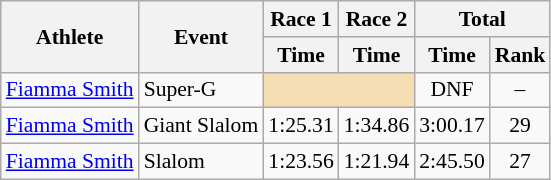<table class="wikitable" style="font-size:90%">
<tr>
<th rowspan="2">Athlete</th>
<th rowspan="2">Event</th>
<th>Race 1</th>
<th>Race 2</th>
<th colspan="2">Total</th>
</tr>
<tr>
<th>Time</th>
<th>Time</th>
<th>Time</th>
<th>Rank</th>
</tr>
<tr>
<td><a href='#'>Fiamma Smith</a></td>
<td>Super-G</td>
<td colspan="2" bgcolor="wheat"></td>
<td align="center">DNF</td>
<td align="center">–</td>
</tr>
<tr>
<td><a href='#'>Fiamma Smith</a></td>
<td>Giant Slalom</td>
<td align="center">1:25.31</td>
<td align="center">1:34.86</td>
<td align="center">3:00.17</td>
<td align="center">29</td>
</tr>
<tr>
<td><a href='#'>Fiamma Smith</a></td>
<td>Slalom</td>
<td align="center">1:23.56</td>
<td align="center">1:21.94</td>
<td align="center">2:45.50</td>
<td align="center">27</td>
</tr>
</table>
